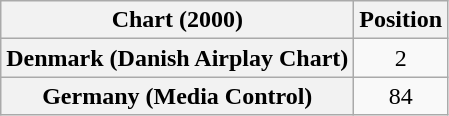<table class="wikitable plainrowheaders" style="text-align:center">
<tr>
<th scope="col">Chart (2000)</th>
<th scope="col">Position</th>
</tr>
<tr>
<th scope="row">Denmark (Danish Airplay Chart)</th>
<td>2</td>
</tr>
<tr>
<th scope="row">Germany (Media Control)</th>
<td>84</td>
</tr>
</table>
